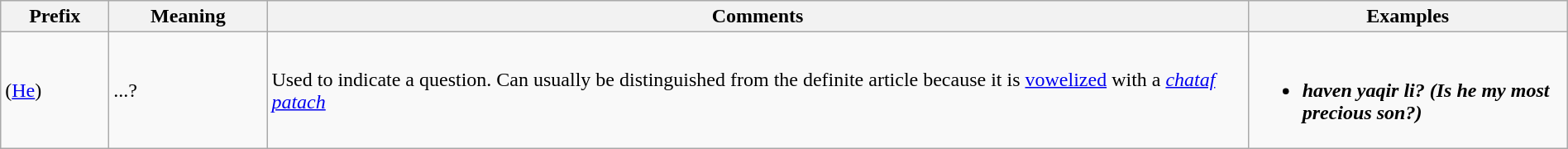<table class="wikitable" style="width:100%;">
<tr>
<th width="80">Prefix</th>
<th width="120">Meaning</th>
<th>Comments</th>
<th width="250">Examples</th>
</tr>
<tr>
<td> (<a href='#'>He</a>)</td>
<td>...?</td>
<td>Used to indicate a question. Can usually be distinguished from the definite article because it is <a href='#'>vowelized</a> with a <em><a href='#'>chataf patach</a></em></td>
<td><br><ul><li> <strong><em>ha<strong>ven yaqir li<em>? (Is he my most precious son?)</li></ul></td>
</tr>
</table>
